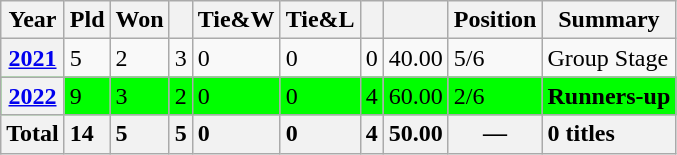<table class="wikitable sortable">
<tr>
<th class="unsortable">Year</th>
<th>Pld</th>
<th>Won</th>
<th></th>
<th>Tie&W</th>
<th>Tie&L</th>
<th></th>
<th></th>
<th class="unsortable">Position</th>
<th class="unsortable">Summary</th>
</tr>
<tr>
<th><a href='#'>2021</a></th>
<td>5</td>
<td>2</td>
<td>3</td>
<td>0</td>
<td>0</td>
<td>0</td>
<td>40.00</td>
<td>5/6</td>
<td>Group Stage</td>
</tr>
<tr style="background:lime;">
<th><a href='#'>2022</a></th>
<td>9</td>
<td>3</td>
<td>2</td>
<td>0</td>
<td>0</td>
<td>4</td>
<td>60.00</td>
<td>2/6</td>
<td><strong>Runners-up</strong></td>
</tr>
<tr>
<th>Total</th>
<th style="text-align:left; class="unsortable"><strong>14</strong></th>
<th style="text-align:left"><strong>5</strong></th>
<th style="text-align:left"><strong>5</strong></th>
<th style="text-align:left"><strong>0</strong></th>
<th style="text-align:left"><strong>0</strong></th>
<th style="text-align:left"><strong>4</strong></th>
<th style="text-align:left"><strong>50.00</strong></th>
<th>—</th>
<th style="text-align:left"><strong>0 titles</strong></th>
</tr>
</table>
